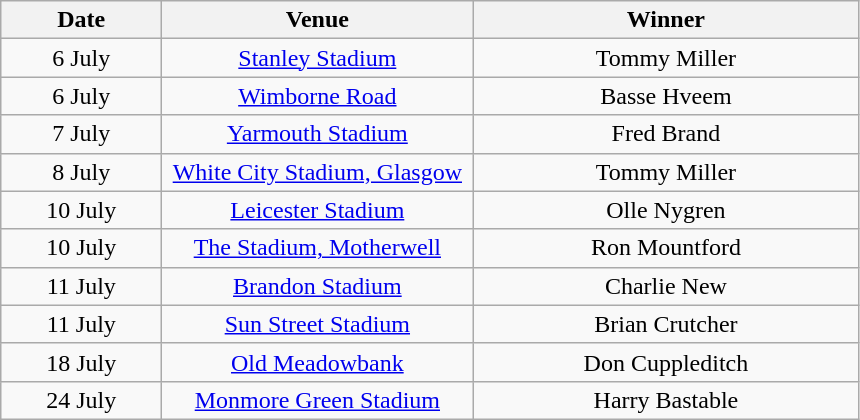<table class="wikitable" style="text-align:center">
<tr>
<th width=100>Date</th>
<th width=200>Venue</th>
<th width=250>Winner</th>
</tr>
<tr>
<td>6 July</td>
<td><a href='#'>Stanley Stadium</a></td>
<td>Tommy Miller</td>
</tr>
<tr>
<td>6 July</td>
<td><a href='#'>Wimborne Road</a></td>
<td>Basse Hveem</td>
</tr>
<tr>
<td>7 July</td>
<td><a href='#'>Yarmouth Stadium</a></td>
<td>Fred Brand</td>
</tr>
<tr>
<td>8 July</td>
<td><a href='#'>White City Stadium, Glasgow</a></td>
<td>Tommy Miller</td>
</tr>
<tr>
<td>10 July</td>
<td><a href='#'>Leicester Stadium</a></td>
<td>Olle Nygren</td>
</tr>
<tr>
<td>10 July</td>
<td><a href='#'>The Stadium, Motherwell</a></td>
<td>Ron Mountford</td>
</tr>
<tr>
<td>11 July</td>
<td><a href='#'>Brandon Stadium</a></td>
<td>Charlie New</td>
</tr>
<tr>
<td>11 July</td>
<td><a href='#'>Sun Street Stadium</a></td>
<td>Brian Crutcher</td>
</tr>
<tr>
<td>18 July</td>
<td><a href='#'>Old Meadowbank</a></td>
<td>Don Cuppleditch</td>
</tr>
<tr>
<td>24 July</td>
<td><a href='#'>Monmore Green Stadium</a></td>
<td>Harry Bastable</td>
</tr>
</table>
